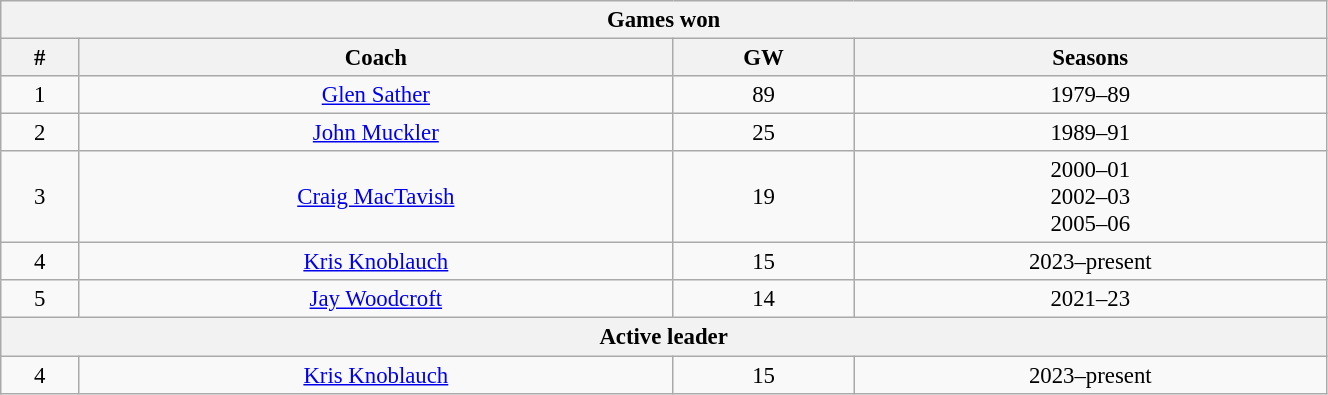<table class="wikitable" style="text-align: center; font-size: 95%" width="70%">
<tr>
<th colspan="4">Games won</th>
</tr>
<tr>
<th>#</th>
<th>Coach</th>
<th>GW</th>
<th>Seasons</th>
</tr>
<tr>
<td>1</td>
<td><a href='#'>Glen Sather</a></td>
<td>89</td>
<td>1979–89</td>
</tr>
<tr>
<td>2</td>
<td><a href='#'>John Muckler</a></td>
<td>25</td>
<td>1989–91</td>
</tr>
<tr>
<td>3</td>
<td><a href='#'>Craig MacTavish</a></td>
<td>19</td>
<td>2000–01<br>2002–03<br>2005–06</td>
</tr>
<tr>
<td>4</td>
<td><a href='#'>Kris Knoblauch</a></td>
<td>15</td>
<td>2023–present</td>
</tr>
<tr>
<td>5</td>
<td><a href='#'>Jay Woodcroft</a></td>
<td>14</td>
<td>2021–23</td>
</tr>
<tr>
<th colspan="4">Active leader</th>
</tr>
<tr>
<td>4</td>
<td><a href='#'>Kris Knoblauch</a></td>
<td>15</td>
<td>2023–present</td>
</tr>
</table>
